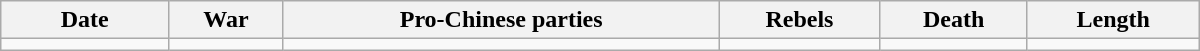<table class="wikitable" width="800">
<tr valign="top">
<th scope="row" width="14%">Date</th>
<th>War</th>
<th>Pro-Chinese parties</th>
<th>Rebels</th>
<th>Death</th>
<th>Length</th>
</tr>
<tr valign="top">
<td></td>
<td></td>
<td></td>
<td></td>
<td></td>
<td></td>
</tr>
</table>
